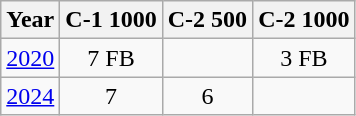<table class="wikitable" style="text-align:center;">
<tr>
<th>Year</th>
<th>C-1 1000</th>
<th>C-2 500</th>
<th>C-2 1000</th>
</tr>
<tr>
<td><a href='#'>2020</a></td>
<td>7 FB</td>
<td></td>
<td>3 FB</td>
</tr>
<tr>
<td><a href='#'>2024</a></td>
<td>7</td>
<td>6</td>
<td></td>
</tr>
</table>
